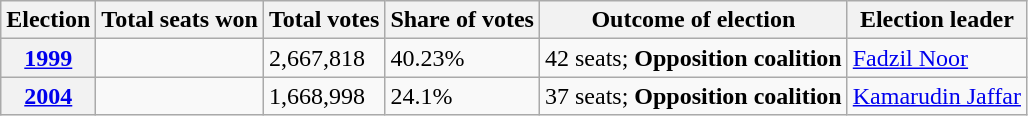<table class="wikitable">
<tr>
<th>Election</th>
<th>Total seats won</th>
<th>Total votes</th>
<th>Share of votes</th>
<th>Outcome of election</th>
<th>Election leader</th>
</tr>
<tr>
<th><a href='#'>1999</a></th>
<td></td>
<td>2,667,818</td>
<td>40.23%</td>
<td>42 seats; <strong>Opposition coalition</strong></td>
<td><a href='#'>Fadzil Noor</a></td>
</tr>
<tr>
<th><a href='#'>2004</a></th>
<td></td>
<td>1,668,998</td>
<td>24.1%</td>
<td>37 seats; <strong>Opposition coalition</strong></td>
<td><a href='#'>Kamarudin Jaffar</a></td>
</tr>
</table>
